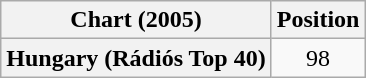<table class="wikitable plainrowheaders" style="text-align:center">
<tr>
<th>Chart (2005)</th>
<th>Position</th>
</tr>
<tr>
<th scope="row">Hungary (Rádiós Top 40)</th>
<td>98</td>
</tr>
</table>
